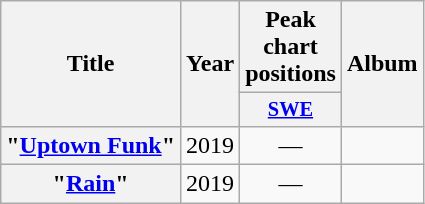<table class="wikitable plainrowheaders" style="text-align:center;">
<tr>
<th scope="col" rowspan="2">Title</th>
<th scope="col" rowspan="2">Year</th>
<th scope="col" colspan="1">Peak chart positions</th>
<th scope="col" rowspan="2">Album</th>
</tr>
<tr>
<th scope="col" style="width:3em;font-size:85%;"><a href='#'>SWE</a><br></th>
</tr>
<tr>
<th scope="row">"<a href='#'>Uptown Funk</a>"</th>
<td>2019</td>
<td>—</td>
<td></td>
</tr>
<tr>
<th scope="row">"<a href='#'>Rain</a>"</th>
<td>2019</td>
<td>—</td>
<td></td>
</tr>
</table>
